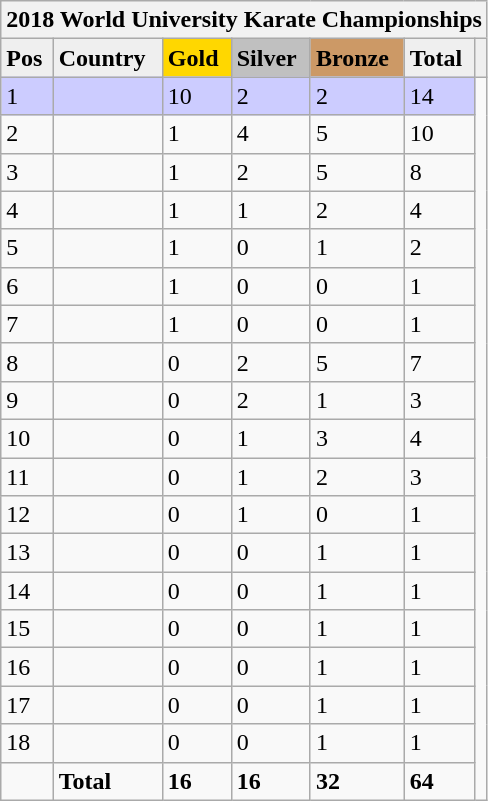<table class="wikitable">
<tr>
<th colspan="7" style="border-right:0px;"><strong>2018 World University Karate Championships</strong></th>
</tr>
<tr bgcolor="#efefef">
<td><strong>Pos</strong></td>
<td><strong>Country</strong></td>
<td bgcolor="gold"><strong>Gold</strong></td>
<td bgcolor="silver"><strong>Silver</strong></td>
<td bgcolor="CC9966"><strong>Bronze</strong></td>
<td><strong>Total</strong></td>
<td></td>
</tr>
<tr style="background:#ccccff">
<td>1</td>
<td></td>
<td>10</td>
<td>2</td>
<td>2</td>
<td>14</td>
</tr>
<tr>
<td>2</td>
<td></td>
<td>1</td>
<td>4</td>
<td>5</td>
<td>10</td>
</tr>
<tr>
<td>3</td>
<td></td>
<td>1</td>
<td>2</td>
<td>5</td>
<td>8</td>
</tr>
<tr>
<td>4</td>
<td></td>
<td>1</td>
<td>1</td>
<td>2</td>
<td>4</td>
</tr>
<tr>
<td>5</td>
<td></td>
<td>1</td>
<td>0</td>
<td>1</td>
<td>2</td>
</tr>
<tr>
<td>6</td>
<td></td>
<td>1</td>
<td>0</td>
<td>0</td>
<td>1</td>
</tr>
<tr>
<td>7</td>
<td></td>
<td>1</td>
<td>0</td>
<td>0</td>
<td>1</td>
</tr>
<tr>
<td>8</td>
<td></td>
<td>0</td>
<td>2</td>
<td>5</td>
<td>7</td>
</tr>
<tr>
<td>9</td>
<td></td>
<td>0</td>
<td>2</td>
<td>1</td>
<td>3</td>
</tr>
<tr>
<td>10</td>
<td></td>
<td>0</td>
<td>1</td>
<td>3</td>
<td>4</td>
</tr>
<tr>
<td>11</td>
<td></td>
<td>0</td>
<td>1</td>
<td>2</td>
<td>3</td>
</tr>
<tr>
<td>12</td>
<td></td>
<td>0</td>
<td>1</td>
<td>0</td>
<td>1</td>
</tr>
<tr>
<td>13</td>
<td></td>
<td>0</td>
<td>0</td>
<td>1</td>
<td>1</td>
</tr>
<tr>
<td>14</td>
<td></td>
<td>0</td>
<td>0</td>
<td>1</td>
<td>1</td>
</tr>
<tr>
<td>15</td>
<td></td>
<td>0</td>
<td>0</td>
<td>1</td>
<td>1</td>
</tr>
<tr>
<td>16</td>
<td></td>
<td>0</td>
<td>0</td>
<td>1</td>
<td>1</td>
</tr>
<tr>
<td>17</td>
<td></td>
<td>0</td>
<td>0</td>
<td>1</td>
<td>1</td>
</tr>
<tr>
<td>18</td>
<td></td>
<td>0</td>
<td>0</td>
<td>1</td>
<td>1</td>
</tr>
<tr>
<td></td>
<td><strong>Total</strong></td>
<td><strong>16</strong></td>
<td><strong>16</strong></td>
<td><strong>32</strong></td>
<td><strong>64</strong></td>
</tr>
</table>
